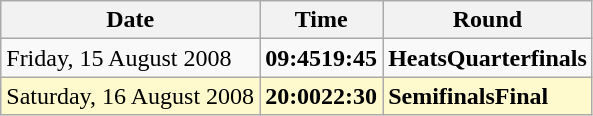<table class="wikitable">
<tr>
<th>Date</th>
<th>Time</th>
<th>Round</th>
</tr>
<tr>
<td>Friday, 15 August 2008</td>
<td><strong>09:4519:45</strong></td>
<td><strong>HeatsQuarterfinals</strong></td>
</tr>
<tr>
<td style=background:lemonchiffon>Saturday, 16 August 2008</td>
<td style=background:lemonchiffon><strong>20:0022:30</strong></td>
<td style=background:lemonchiffon><strong>SemifinalsFinal</strong></td>
</tr>
</table>
